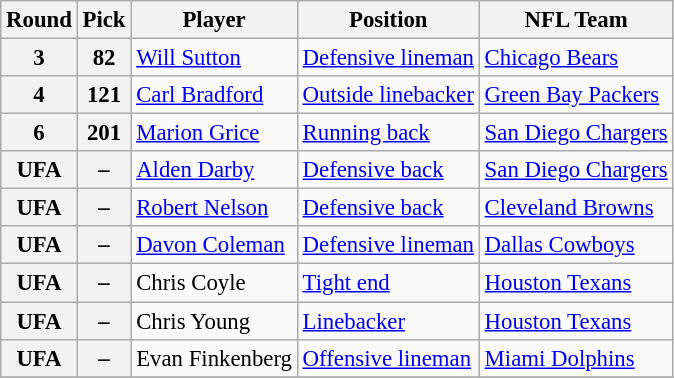<table class="wikitable" style="font-size: 95%;">
<tr>
<th>Round</th>
<th>Pick</th>
<th>Player</th>
<th>Position</th>
<th>NFL Team</th>
</tr>
<tr>
<th>3</th>
<th>82</th>
<td><a href='#'>Will Sutton</a></td>
<td><a href='#'>Defensive lineman</a></td>
<td><a href='#'>Chicago Bears</a></td>
</tr>
<tr>
<th>4</th>
<th>121</th>
<td><a href='#'>Carl Bradford</a></td>
<td><a href='#'>Outside linebacker</a></td>
<td><a href='#'>Green Bay Packers</a></td>
</tr>
<tr>
<th>6</th>
<th>201</th>
<td><a href='#'>Marion Grice</a></td>
<td><a href='#'>Running back</a></td>
<td><a href='#'>San Diego Chargers</a></td>
</tr>
<tr>
<th>UFA</th>
<th>–</th>
<td><a href='#'>Alden Darby</a></td>
<td><a href='#'>Defensive back</a></td>
<td><a href='#'>San Diego Chargers</a></td>
</tr>
<tr>
<th>UFA</th>
<th>–</th>
<td><a href='#'>Robert Nelson</a></td>
<td><a href='#'>Defensive back</a></td>
<td><a href='#'>Cleveland Browns</a></td>
</tr>
<tr>
<th>UFA</th>
<th>–</th>
<td><a href='#'>Davon Coleman</a></td>
<td><a href='#'>Defensive lineman</a></td>
<td><a href='#'>Dallas Cowboys</a></td>
</tr>
<tr>
<th>UFA</th>
<th>–</th>
<td>Chris Coyle</td>
<td><a href='#'>Tight end</a></td>
<td><a href='#'>Houston Texans</a></td>
</tr>
<tr>
<th>UFA</th>
<th>–</th>
<td>Chris Young</td>
<td><a href='#'>Linebacker</a></td>
<td><a href='#'>Houston Texans</a></td>
</tr>
<tr>
<th>UFA</th>
<th>–</th>
<td>Evan Finkenberg</td>
<td><a href='#'>Offensive lineman</a></td>
<td><a href='#'>Miami Dolphins</a></td>
</tr>
<tr>
</tr>
</table>
